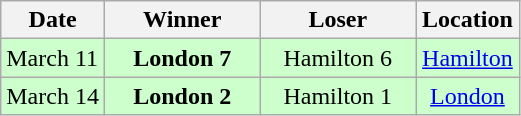<table class="wikitable">
<tr>
<th width="20%">Date</th>
<th width="30%">Winner</th>
<th width="30%">Loser</th>
<th width="20%">Location</th>
</tr>
<tr align="center" bgcolor="#CCFFCC">
<td align="left">March 11</td>
<td><strong>London 7</strong></td>
<td>Hamilton 6</td>
<td><a href='#'>Hamilton</a></td>
</tr>
<tr align="center" bgcolor="#CCFFCC">
<td align="left">March 14</td>
<td><strong>London 2</strong></td>
<td>Hamilton 1</td>
<td><a href='#'>London</a></td>
</tr>
</table>
